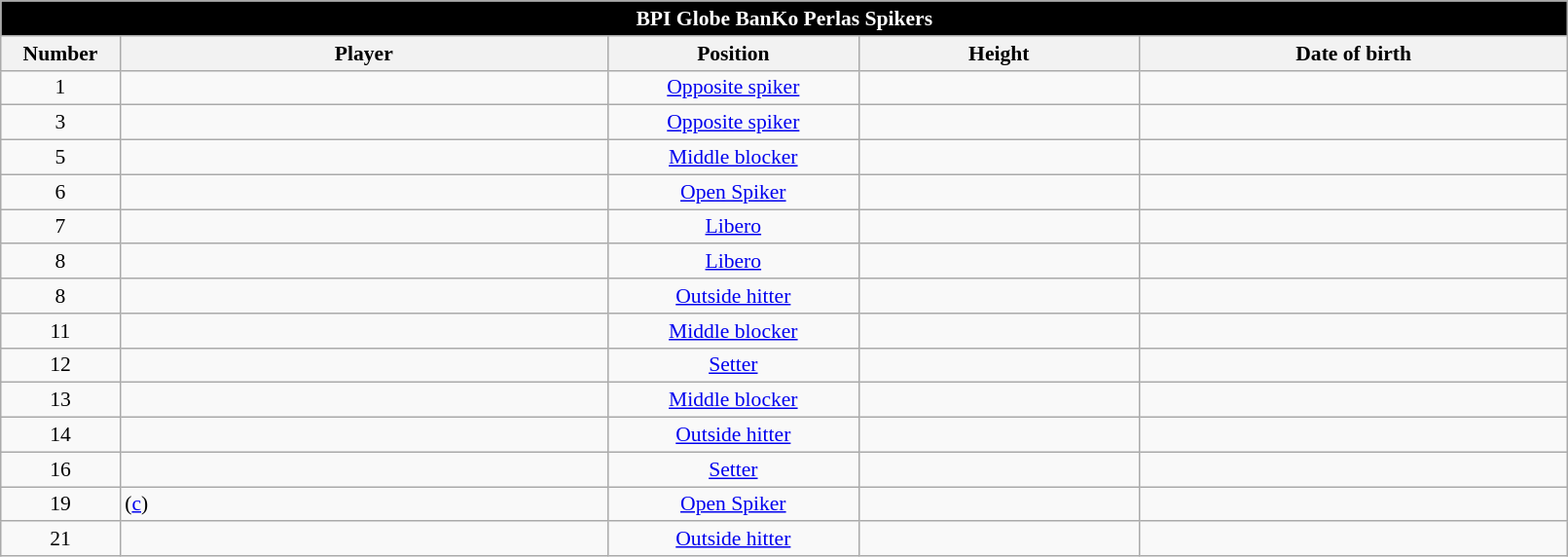<table class="wikitable sortable" style="text-align:center; width: 85%; font-size:90%;">
<tr>
<th colspan="8" style= "background:black; color:white; text-align: center"><strong>BPI Globe BanKo Perlas Spikers</strong></th>
</tr>
<tr>
<th style="width:3em;">Number</th>
<th style="width:16em;">Player</th>
<th style="width:8em;">Position</th>
<th style="width:9em;">Height</th>
<th style="width:14em;">Date of birth</th>
</tr>
<tr>
<td>1</td>
<td align=left> </td>
<td><a href='#'>Opposite spiker</a></td>
<td></td>
<td align=right></td>
</tr>
<tr>
<td>3</td>
<td align=left> </td>
<td><a href='#'>Opposite spiker</a></td>
<td></td>
<td align=right></td>
</tr>
<tr>
<td>5</td>
<td align=left> </td>
<td><a href='#'>Middle blocker</a></td>
<td></td>
<td align=right></td>
</tr>
<tr>
<td>6</td>
<td align=left> </td>
<td><a href='#'>Open Spiker</a></td>
<td></td>
<td align=right></td>
</tr>
<tr>
<td>7</td>
<td align=left> </td>
<td><a href='#'>Libero</a></td>
<td></td>
<td align=right></td>
</tr>
<tr>
<td>8</td>
<td align=left> </td>
<td><a href='#'>Libero</a></td>
<td></td>
<td align=right></td>
</tr>
<tr>
<td>8</td>
<td align=left> </td>
<td><a href='#'>Outside hitter</a></td>
<td></td>
<td align=right></td>
</tr>
<tr>
<td>11</td>
<td align=left> </td>
<td><a href='#'>Middle blocker</a></td>
<td></td>
<td align=right></td>
</tr>
<tr>
<td>12</td>
<td align=left> </td>
<td><a href='#'>Setter</a></td>
<td></td>
<td align=right></td>
</tr>
<tr>
<td>13</td>
<td align=left> </td>
<td><a href='#'>Middle blocker</a></td>
<td></td>
<td></td>
</tr>
<tr>
<td>14</td>
<td align=left> </td>
<td><a href='#'>Outside hitter</a></td>
<td></td>
<td align=right><br></td>
</tr>
<tr>
<td>16</td>
<td align=left> </td>
<td><a href='#'>Setter</a></td>
<td></td>
<td align=right></td>
</tr>
<tr>
<td>19</td>
<td align=left>  (<a href='#'>c</a>)</td>
<td><a href='#'>Open Spiker</a></td>
<td></td>
<td align=right></td>
</tr>
<tr>
<td>21</td>
<td align=left> </td>
<td><a href='#'>Outside hitter</a></td>
<td></td>
<td align=right></td>
</tr>
</table>
